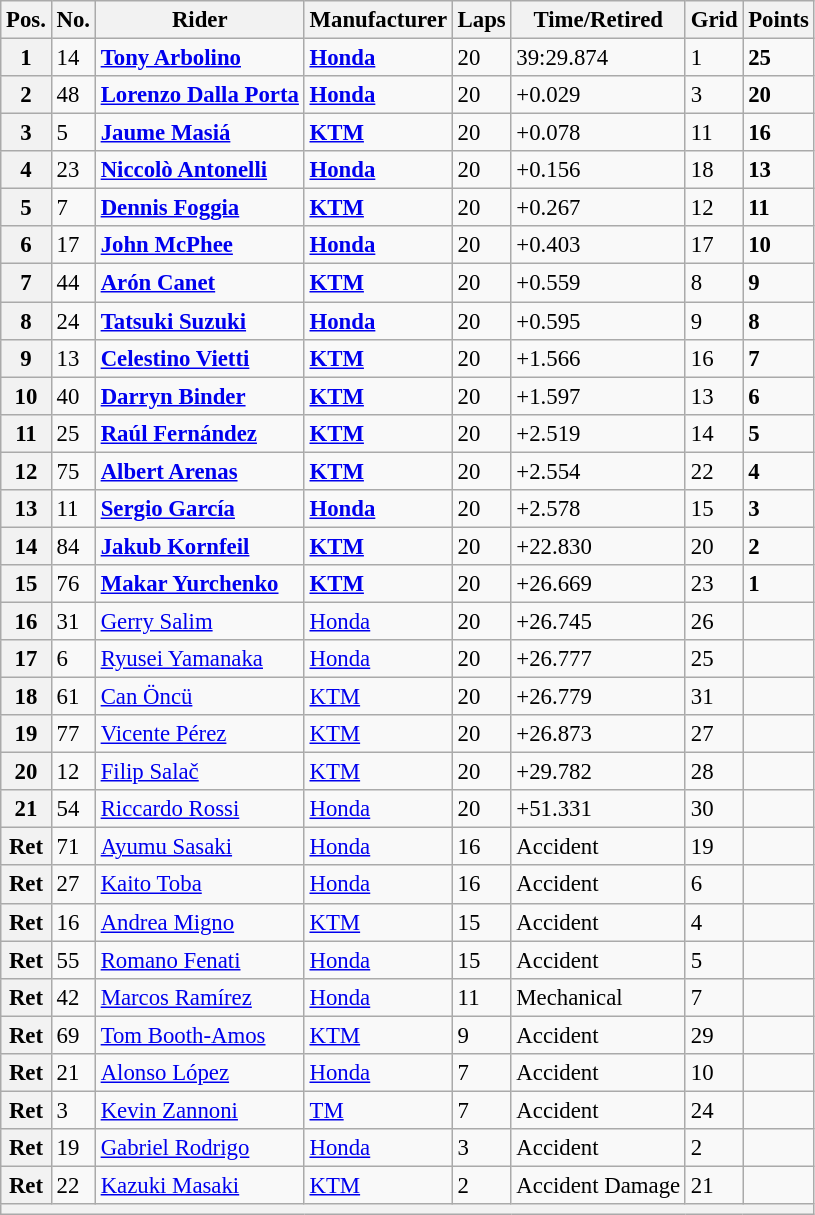<table class="wikitable" style="font-size: 95%;">
<tr>
<th>Pos.</th>
<th>No.</th>
<th>Rider</th>
<th>Manufacturer</th>
<th>Laps</th>
<th>Time/Retired</th>
<th>Grid</th>
<th>Points</th>
</tr>
<tr>
<th>1</th>
<td>14</td>
<td> <strong><a href='#'>Tony Arbolino</a></strong></td>
<td><strong><a href='#'>Honda</a></strong></td>
<td>20</td>
<td>39:29.874</td>
<td>1</td>
<td><strong>25</strong></td>
</tr>
<tr>
<th>2</th>
<td>48</td>
<td> <strong><a href='#'>Lorenzo Dalla Porta</a></strong></td>
<td><strong><a href='#'>Honda</a></strong></td>
<td>20</td>
<td>+0.029</td>
<td>3</td>
<td><strong>20</strong></td>
</tr>
<tr>
<th>3</th>
<td>5</td>
<td> <strong><a href='#'>Jaume Masiá</a></strong></td>
<td><strong><a href='#'>KTM</a></strong></td>
<td>20</td>
<td>+0.078</td>
<td>11</td>
<td><strong>16</strong></td>
</tr>
<tr>
<th>4</th>
<td>23</td>
<td> <strong><a href='#'>Niccolò Antonelli</a></strong></td>
<td><strong><a href='#'>Honda</a></strong></td>
<td>20</td>
<td>+0.156</td>
<td>18</td>
<td><strong>13</strong></td>
</tr>
<tr>
<th>5</th>
<td>7</td>
<td> <strong><a href='#'>Dennis Foggia</a></strong></td>
<td><strong><a href='#'>KTM</a></strong></td>
<td>20</td>
<td>+0.267</td>
<td>12</td>
<td><strong>11</strong></td>
</tr>
<tr>
<th>6</th>
<td>17</td>
<td> <strong><a href='#'>John McPhee</a></strong></td>
<td><strong><a href='#'>Honda</a></strong></td>
<td>20</td>
<td>+0.403</td>
<td>17</td>
<td><strong>10</strong></td>
</tr>
<tr>
<th>7</th>
<td>44</td>
<td> <strong><a href='#'>Arón Canet</a></strong></td>
<td><strong><a href='#'>KTM</a></strong></td>
<td>20</td>
<td>+0.559</td>
<td>8</td>
<td><strong>9</strong></td>
</tr>
<tr>
<th>8</th>
<td>24</td>
<td> <strong><a href='#'>Tatsuki Suzuki</a></strong></td>
<td><strong><a href='#'>Honda</a></strong></td>
<td>20</td>
<td>+0.595</td>
<td>9</td>
<td><strong>8</strong></td>
</tr>
<tr>
<th>9</th>
<td>13</td>
<td> <strong><a href='#'>Celestino Vietti</a></strong></td>
<td><strong><a href='#'>KTM</a></strong></td>
<td>20</td>
<td>+1.566</td>
<td>16</td>
<td><strong>7</strong></td>
</tr>
<tr>
<th>10</th>
<td>40</td>
<td> <strong><a href='#'>Darryn Binder</a></strong></td>
<td><strong><a href='#'>KTM</a></strong></td>
<td>20</td>
<td>+1.597</td>
<td>13</td>
<td><strong>6</strong></td>
</tr>
<tr>
<th>11</th>
<td>25</td>
<td> <strong><a href='#'>Raúl Fernández</a></strong></td>
<td><strong><a href='#'>KTM</a></strong></td>
<td>20</td>
<td>+2.519</td>
<td>14</td>
<td><strong>5</strong></td>
</tr>
<tr>
<th>12</th>
<td>75</td>
<td> <strong><a href='#'>Albert Arenas</a></strong></td>
<td><strong><a href='#'>KTM</a></strong></td>
<td>20</td>
<td>+2.554</td>
<td>22</td>
<td><strong>4</strong></td>
</tr>
<tr>
<th>13</th>
<td>11</td>
<td> <strong><a href='#'>Sergio García</a></strong></td>
<td><strong><a href='#'>Honda</a></strong></td>
<td>20</td>
<td>+2.578</td>
<td>15</td>
<td><strong>3</strong></td>
</tr>
<tr>
<th>14</th>
<td>84</td>
<td> <strong><a href='#'>Jakub Kornfeil</a></strong></td>
<td><strong><a href='#'>KTM</a></strong></td>
<td>20</td>
<td>+22.830</td>
<td>20</td>
<td><strong>2</strong></td>
</tr>
<tr>
<th>15</th>
<td>76</td>
<td> <strong><a href='#'>Makar Yurchenko</a></strong></td>
<td><strong><a href='#'>KTM</a></strong></td>
<td>20</td>
<td>+26.669</td>
<td>23</td>
<td><strong>1</strong></td>
</tr>
<tr>
<th>16</th>
<td>31</td>
<td> <a href='#'>Gerry Salim</a></td>
<td><a href='#'>Honda</a></td>
<td>20</td>
<td>+26.745</td>
<td>26</td>
<td></td>
</tr>
<tr>
<th>17</th>
<td>6</td>
<td> <a href='#'>Ryusei Yamanaka</a></td>
<td><a href='#'>Honda</a></td>
<td>20</td>
<td>+26.777</td>
<td>25</td>
<td></td>
</tr>
<tr>
<th>18</th>
<td>61</td>
<td> <a href='#'>Can Öncü</a></td>
<td><a href='#'>KTM</a></td>
<td>20</td>
<td>+26.779</td>
<td>31</td>
<td></td>
</tr>
<tr>
<th>19</th>
<td>77</td>
<td> <a href='#'>Vicente Pérez</a></td>
<td><a href='#'>KTM</a></td>
<td>20</td>
<td>+26.873</td>
<td>27</td>
<td></td>
</tr>
<tr>
<th>20</th>
<td>12</td>
<td> <a href='#'>Filip Salač</a></td>
<td><a href='#'>KTM</a></td>
<td>20</td>
<td>+29.782</td>
<td>28</td>
<td></td>
</tr>
<tr>
<th>21</th>
<td>54</td>
<td> <a href='#'>Riccardo Rossi</a></td>
<td><a href='#'>Honda</a></td>
<td>20</td>
<td>+51.331</td>
<td>30</td>
<td></td>
</tr>
<tr>
<th>Ret</th>
<td>71</td>
<td> <a href='#'>Ayumu Sasaki</a></td>
<td><a href='#'>Honda</a></td>
<td>16</td>
<td>Accident</td>
<td>19</td>
<td></td>
</tr>
<tr>
<th>Ret</th>
<td>27</td>
<td> <a href='#'>Kaito Toba</a></td>
<td><a href='#'>Honda</a></td>
<td>16</td>
<td>Accident</td>
<td>6</td>
<td></td>
</tr>
<tr>
<th>Ret</th>
<td>16</td>
<td> <a href='#'>Andrea Migno</a></td>
<td><a href='#'>KTM</a></td>
<td>15</td>
<td>Accident</td>
<td>4</td>
<td></td>
</tr>
<tr>
<th>Ret</th>
<td>55</td>
<td> <a href='#'>Romano Fenati</a></td>
<td><a href='#'>Honda</a></td>
<td>15</td>
<td>Accident</td>
<td>5</td>
<td></td>
</tr>
<tr>
<th>Ret</th>
<td>42</td>
<td> <a href='#'>Marcos Ramírez</a></td>
<td><a href='#'>Honda</a></td>
<td>11</td>
<td>Mechanical</td>
<td>7</td>
<td></td>
</tr>
<tr>
<th>Ret</th>
<td>69</td>
<td> <a href='#'>Tom Booth-Amos</a></td>
<td><a href='#'>KTM</a></td>
<td>9</td>
<td>Accident</td>
<td>29</td>
<td></td>
</tr>
<tr>
<th>Ret</th>
<td>21</td>
<td> <a href='#'>Alonso López</a></td>
<td><a href='#'>Honda</a></td>
<td>7</td>
<td>Accident</td>
<td>10</td>
<td></td>
</tr>
<tr>
<th>Ret</th>
<td>3</td>
<td> <a href='#'>Kevin Zannoni</a></td>
<td><a href='#'>TM</a></td>
<td>7</td>
<td>Accident</td>
<td>24</td>
<td></td>
</tr>
<tr>
<th>Ret</th>
<td>19</td>
<td> <a href='#'>Gabriel Rodrigo</a></td>
<td><a href='#'>Honda</a></td>
<td>3</td>
<td>Accident</td>
<td>2</td>
<td></td>
</tr>
<tr>
<th>Ret</th>
<td>22</td>
<td> <a href='#'>Kazuki Masaki</a></td>
<td><a href='#'>KTM</a></td>
<td>2</td>
<td>Accident Damage</td>
<td>21</td>
<td></td>
</tr>
<tr>
<th colspan=8></th>
</tr>
</table>
